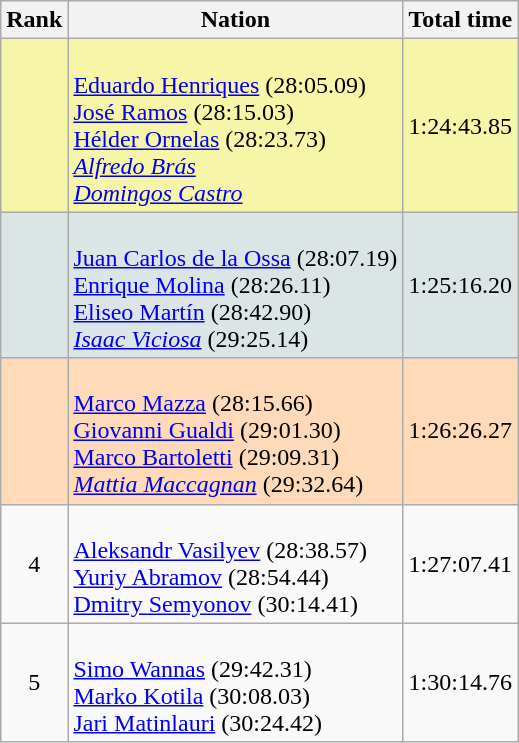<table class = "wikitable" style = "text-align: center">
<tr>
<th>Rank</th>
<th>Nation</th>
<th>Total time</th>
</tr>
<tr bgcolor = f7f6a8>
<td></td>
<td align = "left"><br><a href='#'>Eduardo Henriques</a> (28:05.09)<br><a href='#'>José Ramos</a> (28:15.03)<br><a href='#'>Hélder Ornelas</a> (28:23.73)<br><em><a href='#'>Alfredo Brás</a></em> <br><em><a href='#'>Domingos Castro</a></em> </td>
<td>1:24:43.85</td>
</tr>
<tr bgcolor = dce5e5>
<td></td>
<td align = "left"><br><a href='#'>Juan Carlos de la Ossa</a> (28:07.19)<br><a href='#'>Enrique Molina</a> (28:26.11)<br><a href='#'>Eliseo Martín</a> (28:42.90)<br><em><a href='#'>Isaac Viciosa</a></em> (29:25.14)</td>
<td>1:25:16.20</td>
</tr>
<tr bgcolor = ffdab9>
<td></td>
<td align = "left"><br><a href='#'>Marco Mazza</a> (28:15.66)<br><a href='#'>Giovanni Gualdi</a> (29:01.30)<br><a href='#'>Marco Bartoletti</a> (29:09.31)<br><em><a href='#'>Mattia Maccagnan</a></em> (29:32.64)</td>
<td>1:26:26.27</td>
</tr>
<tr>
<td>4</td>
<td align = "left"><br><a href='#'>Aleksandr Vasilyev</a> (28:38.57)<br><a href='#'>Yuriy Abramov</a> (28:54.44)<br><a href='#'>Dmitry Semyonov</a> (30:14.41)</td>
<td>1:27:07.41</td>
</tr>
<tr>
<td>5</td>
<td align = "left"><br><a href='#'>Simo Wannas</a> (29:42.31)<br><a href='#'>Marko Kotila</a> (30:08.03)<br><a href='#'>Jari Matinlauri</a> (30:24.42)</td>
<td>1:30:14.76</td>
</tr>
</table>
